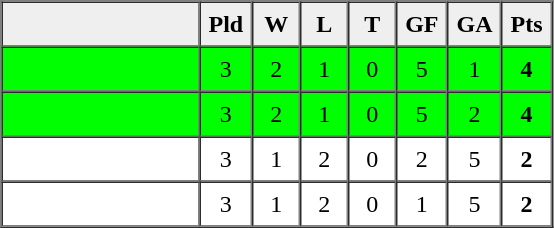<table border=1 cellpadding=5 cellspacing=0>
<tr>
<th style="background:#efefef; width:120px;"></th>
<th style="background:#efefef; width:20px;">Pld</th>
<th style="background:#efefef; width:20px;">W</th>
<th style="background:#efefef; width:20px;">L</th>
<th style="background:#efefef; width:20px;">T</th>
<th style="background:#efefef; width:20px;">GF</th>
<th style="background:#efefef; width:20px;">GA</th>
<th style="background:#efefef; width:20px;">Pts</th>
</tr>
<tr style="text-align:center; background:lime;">
<td align=left></td>
<td>3</td>
<td>2</td>
<td>1</td>
<td>0</td>
<td>5</td>
<td>1</td>
<td><strong>4</strong></td>
</tr>
<tr style="text-align:center; background:lime;">
<td align=left></td>
<td>3</td>
<td>2</td>
<td>1</td>
<td>0</td>
<td>5</td>
<td>2</td>
<td><strong>4</strong></td>
</tr>
<tr align=center>
<td align=left></td>
<td>3</td>
<td>1</td>
<td>2</td>
<td>0</td>
<td>2</td>
<td>5</td>
<td><strong>2</strong></td>
</tr>
<tr align=center>
<td align=left></td>
<td>3</td>
<td>1</td>
<td>2</td>
<td>0</td>
<td>1</td>
<td>5</td>
<td><strong>2</strong></td>
</tr>
</table>
